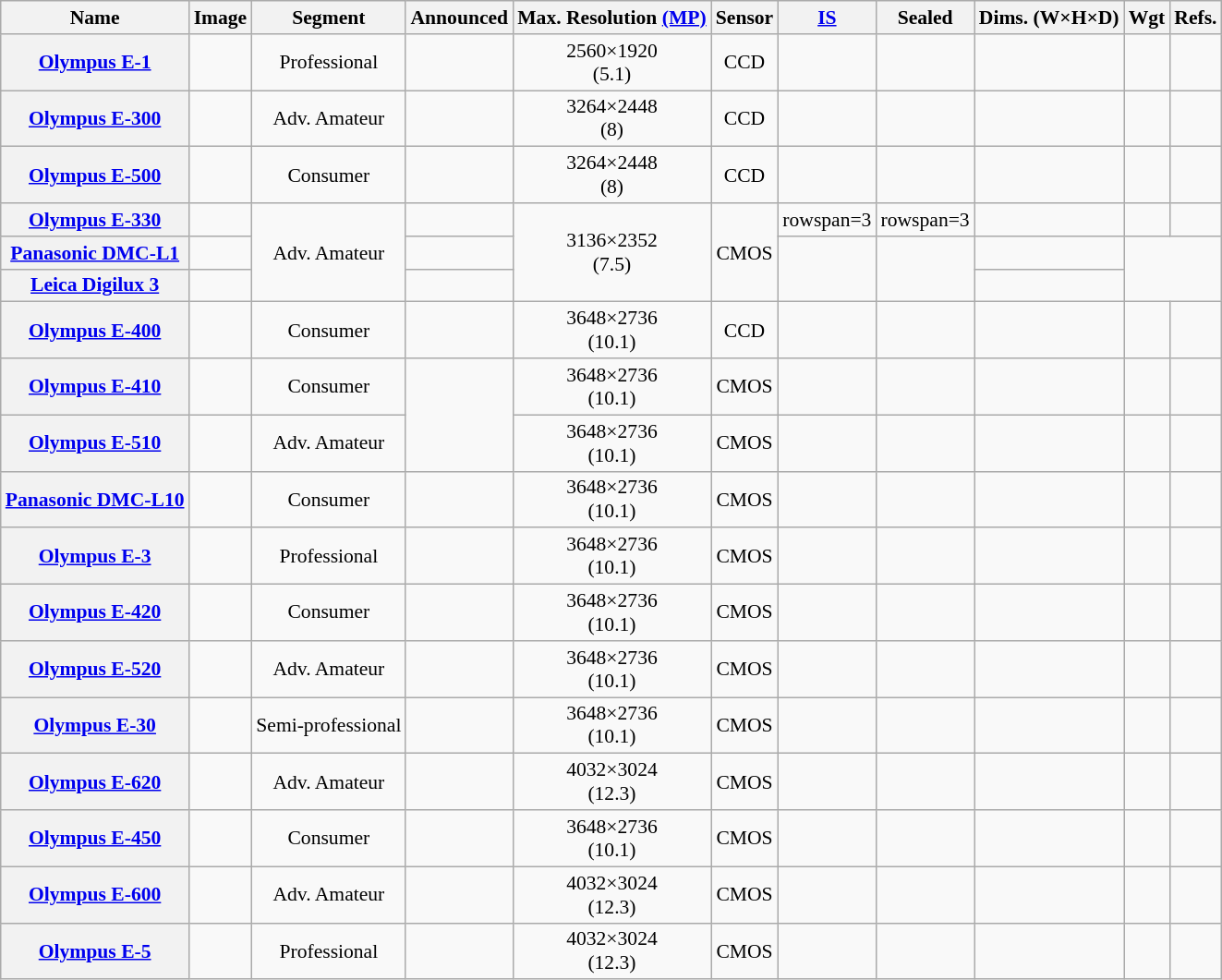<table class="wikitable sortable" style="font-size:90%;text-align:center;">
<tr>
<th>Name</th>
<th class="unsortable">Image</th>
<th>Segment</th>
<th>Announced</th>
<th>Max. Resolution <a href='#'>(MP)</a></th>
<th>Sensor</th>
<th><a href='#'>IS</a></th>
<th>Sealed</th>
<th>Dims. (W×H×D)</th>
<th>Wgt</th>
<th class="unsortable">Refs.</th>
</tr>
<tr>
<th><a href='#'>Olympus E-1</a></th>
<td></td>
<td>Professional</td>
<td></td>
<td>2560×1920<br>(5.1)</td>
<td>CCD</td>
<td></td>
<td></td>
<td></td>
<td></td>
<td></td>
</tr>
<tr>
<th><a href='#'>Olympus E-300</a></th>
<td></td>
<td>Adv. Amateur</td>
<td></td>
<td>3264×2448<br>(8)</td>
<td>CCD</td>
<td></td>
<td></td>
<td></td>
<td></td>
<td></td>
</tr>
<tr>
<th><a href='#'>Olympus E-500</a></th>
<td></td>
<td>Consumer</td>
<td></td>
<td>3264×2448<br>(8)</td>
<td>CCD</td>
<td></td>
<td></td>
<td></td>
<td></td>
<td></td>
</tr>
<tr>
<th><a href='#'>Olympus E-330</a></th>
<td></td>
<td rowspan=3>Adv. Amateur</td>
<td></td>
<td rowspan=3>3136×2352<br>(7.5)</td>
<td rowspan=3>CMOS</td>
<td>rowspan=3 </td>
<td>rowspan=3 </td>
<td></td>
<td></td>
<td></td>
</tr>
<tr>
<th><a href='#'>Panasonic DMC-L1</a></th>
<td></td>
<td></td>
<td rowspan=2></td>
<td rowspan=2></td>
<td></td>
</tr>
<tr>
<th><a href='#'>Leica Digilux 3</a></th>
<td></td>
<td></td>
<td></td>
</tr>
<tr>
<th><a href='#'>Olympus E-400</a></th>
<td></td>
<td>Consumer</td>
<td></td>
<td>3648×2736<br>(10.1)</td>
<td>CCD</td>
<td></td>
<td></td>
<td></td>
<td></td>
<td></td>
</tr>
<tr>
<th><a href='#'>Olympus E-410</a></th>
<td></td>
<td>Consumer</td>
<td rowspan=2></td>
<td>3648×2736<br>(10.1)</td>
<td>CMOS</td>
<td></td>
<td></td>
<td></td>
<td></td>
<td></td>
</tr>
<tr>
<th><a href='#'>Olympus E-510</a></th>
<td></td>
<td>Adv. Amateur</td>
<td>3648×2736<br>(10.1)</td>
<td>CMOS</td>
<td></td>
<td></td>
<td></td>
<td></td>
<td></td>
</tr>
<tr>
<th><a href='#'>Panasonic DMC-L10</a></th>
<td></td>
<td>Consumer</td>
<td></td>
<td>3648×2736<br>(10.1)</td>
<td>CMOS</td>
<td></td>
<td></td>
<td></td>
<td></td>
<td></td>
</tr>
<tr>
<th><a href='#'>Olympus E-3</a></th>
<td></td>
<td>Professional</td>
<td></td>
<td>3648×2736<br>(10.1)</td>
<td>CMOS</td>
<td></td>
<td></td>
<td></td>
<td></td>
<td></td>
</tr>
<tr>
<th><a href='#'>Olympus E-420</a></th>
<td></td>
<td>Consumer</td>
<td></td>
<td>3648×2736<br>(10.1)</td>
<td>CMOS</td>
<td></td>
<td></td>
<td></td>
<td></td>
<td></td>
</tr>
<tr>
<th><a href='#'>Olympus E-520</a></th>
<td></td>
<td>Adv. Amateur</td>
<td></td>
<td>3648×2736<br>(10.1)</td>
<td>CMOS</td>
<td></td>
<td></td>
<td></td>
<td></td>
<td></td>
</tr>
<tr>
<th><a href='#'>Olympus E-30</a></th>
<td></td>
<td>Semi-professional</td>
<td></td>
<td>3648×2736<br>(10.1)</td>
<td>CMOS</td>
<td></td>
<td></td>
<td></td>
<td></td>
<td></td>
</tr>
<tr>
<th><a href='#'>Olympus E-620</a></th>
<td></td>
<td>Adv. Amateur</td>
<td></td>
<td>4032×3024<br>(12.3)</td>
<td>CMOS</td>
<td></td>
<td></td>
<td></td>
<td></td>
<td></td>
</tr>
<tr>
<th><a href='#'>Olympus E-450</a></th>
<td></td>
<td>Consumer</td>
<td></td>
<td>3648×2736<br>(10.1)</td>
<td>CMOS</td>
<td></td>
<td></td>
<td></td>
<td></td>
<td></td>
</tr>
<tr>
<th><a href='#'>Olympus E-600</a></th>
<td></td>
<td>Adv. Amateur</td>
<td></td>
<td>4032×3024<br>(12.3)</td>
<td>CMOS</td>
<td></td>
<td></td>
<td></td>
<td></td>
<td></td>
</tr>
<tr>
<th><a href='#'>Olympus E-5</a></th>
<td></td>
<td>Professional</td>
<td></td>
<td>4032×3024<br>(12.3)</td>
<td>CMOS</td>
<td></td>
<td></td>
<td></td>
<td></td>
<td></td>
</tr>
</table>
